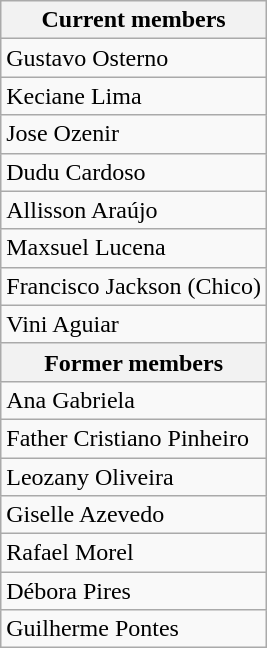<table class="wikitable">
<tr>
<th colspan="1">Current members</th>
</tr>
<tr>
<td>Gustavo Osterno</td>
</tr>
<tr>
<td>Keciane Lima</td>
</tr>
<tr>
<td>Jose Ozenir</td>
</tr>
<tr>
<td>Dudu Cardoso</td>
</tr>
<tr>
<td>Allisson Araújo</td>
</tr>
<tr>
<td>Maxsuel Lucena</td>
</tr>
<tr>
<td>Francisco Jackson (Chico)</td>
</tr>
<tr>
<td>Vini Aguiar</td>
</tr>
<tr>
<th colspan="1">Former members</th>
</tr>
<tr>
<td>Ana Gabriela</td>
</tr>
<tr>
<td>Father Cristiano Pinheiro</td>
</tr>
<tr>
<td>Leozany Oliveira</td>
</tr>
<tr>
<td>Giselle Azevedo</td>
</tr>
<tr>
<td>Rafael Morel</td>
</tr>
<tr>
<td>Débora Pires</td>
</tr>
<tr>
<td>Guilherme Pontes</td>
</tr>
</table>
